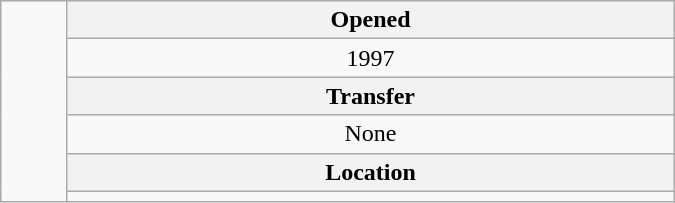<table class=wikitable style="text-align: center; width: 450px; float:right">
<tr>
<td rowspan="6"></td>
<th>Opened</th>
</tr>
<tr>
<td>1997</td>
</tr>
<tr>
<th>Transfer</th>
</tr>
<tr>
<td>None</td>
</tr>
<tr>
<th>Location</th>
</tr>
<tr>
<td></td>
</tr>
</table>
